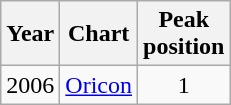<table class="wikitable">
<tr>
<th>Year</th>
<th>Chart</th>
<th>Peak<br>position</th>
</tr>
<tr>
<td>2006</td>
<td><a href='#'>Oricon</a></td>
<td style="text-align:center">1</td>
</tr>
</table>
